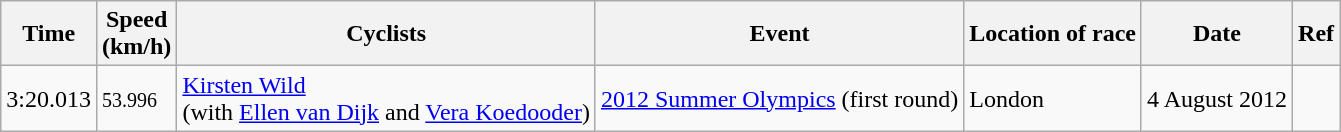<table class="wikitable">
<tr>
<th>Time</th>
<th>Speed<br>(km/h)</th>
<th>Cyclists</th>
<th>Event</th>
<th>Location of race</th>
<th>Date</th>
<th>Ref</th>
</tr>
<tr>
<td>3:20.013</td>
<td><small>53.996</small></td>
<td><a href='#'>Kirsten Wild</a><br>(with <a href='#'>Ellen van Dijk</a> and <a href='#'>Vera Koedooder</a>)</td>
<td><a href='#'>2012 Summer Olympics</a> (first round)</td>
<td> London</td>
<td>4 August 2012</td>
<td></td>
</tr>
</table>
